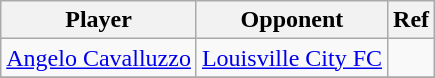<table class=wikitable>
<tr>
<th>Player</th>
<th>Opponent</th>
<th>Ref</th>
</tr>
<tr>
<td> <a href='#'>Angelo Cavalluzzo</a></td>
<td><a href='#'>Louisville City FC</a></td>
<td></td>
</tr>
<tr>
</tr>
</table>
